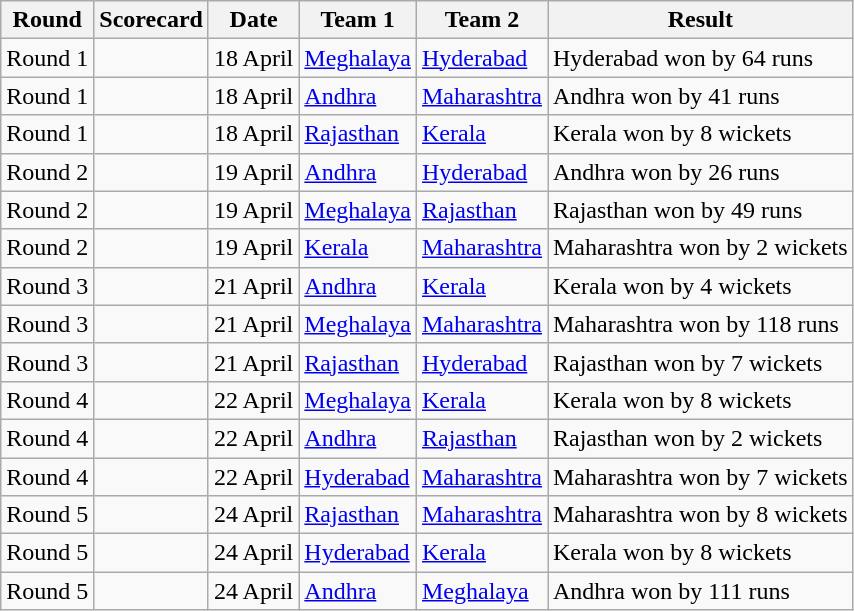<table class="wikitable collapsible sortable collapsed">
<tr>
<th>Round</th>
<th>Scorecard</th>
<th>Date</th>
<th>Team 1</th>
<th>Team 2</th>
<th>Result</th>
</tr>
<tr>
<td>Round 1</td>
<td></td>
<td>18 April</td>
<td><a href='#'>Meghalaya</a></td>
<td><a href='#'>Hyderabad</a></td>
<td>Hyderabad won by 64 runs</td>
</tr>
<tr>
<td>Round 1</td>
<td></td>
<td>18 April</td>
<td><a href='#'>Andhra</a></td>
<td><a href='#'>Maharashtra</a></td>
<td>Andhra won by 41 runs</td>
</tr>
<tr>
<td>Round 1</td>
<td></td>
<td>18 April</td>
<td><a href='#'>Rajasthan</a></td>
<td><a href='#'>Kerala</a></td>
<td>Kerala won by 8 wickets</td>
</tr>
<tr>
<td>Round 2</td>
<td></td>
<td>19 April</td>
<td><a href='#'>Andhra</a></td>
<td><a href='#'>Hyderabad</a></td>
<td>Andhra won by 26 runs</td>
</tr>
<tr>
<td>Round 2</td>
<td></td>
<td>19 April</td>
<td><a href='#'>Meghalaya</a></td>
<td><a href='#'>Rajasthan</a></td>
<td>Rajasthan won by 49 runs</td>
</tr>
<tr>
<td>Round 2</td>
<td></td>
<td>19 April</td>
<td><a href='#'>Kerala</a></td>
<td><a href='#'>Maharashtra</a></td>
<td>Maharashtra won by 2 wickets</td>
</tr>
<tr>
<td>Round 3</td>
<td></td>
<td>21 April</td>
<td><a href='#'>Andhra</a></td>
<td><a href='#'>Kerala</a></td>
<td>Kerala won by 4 wickets</td>
</tr>
<tr>
<td>Round 3</td>
<td></td>
<td>21 April</td>
<td><a href='#'>Meghalaya</a></td>
<td><a href='#'>Maharashtra</a></td>
<td>Maharashtra won by 118 runs</td>
</tr>
<tr>
<td>Round 3</td>
<td></td>
<td>21 April</td>
<td><a href='#'>Rajasthan</a></td>
<td><a href='#'>Hyderabad</a></td>
<td>Rajasthan won by 7 wickets</td>
</tr>
<tr>
<td>Round 4</td>
<td></td>
<td>22 April</td>
<td><a href='#'>Meghalaya</a></td>
<td><a href='#'>Kerala</a></td>
<td>Kerala won by 8 wickets</td>
</tr>
<tr>
<td>Round 4</td>
<td></td>
<td>22 April</td>
<td><a href='#'>Andhra</a></td>
<td><a href='#'>Rajasthan</a></td>
<td>Rajasthan won by 2 wickets</td>
</tr>
<tr>
<td>Round 4</td>
<td></td>
<td>22 April</td>
<td><a href='#'>Hyderabad</a></td>
<td><a href='#'>Maharashtra</a></td>
<td>Maharashtra won by 7 wickets</td>
</tr>
<tr>
<td>Round 5</td>
<td></td>
<td>24 April</td>
<td><a href='#'>Rajasthan</a></td>
<td><a href='#'>Maharashtra</a></td>
<td>Maharashtra won by 8 wickets</td>
</tr>
<tr>
<td>Round 5</td>
<td></td>
<td>24 April</td>
<td><a href='#'>Hyderabad</a></td>
<td><a href='#'>Kerala</a></td>
<td>Kerala won by 8 wickets</td>
</tr>
<tr>
<td>Round 5</td>
<td></td>
<td>24 April</td>
<td><a href='#'>Andhra</a></td>
<td><a href='#'>Meghalaya</a></td>
<td>Andhra won by 111 runs</td>
</tr>
</table>
